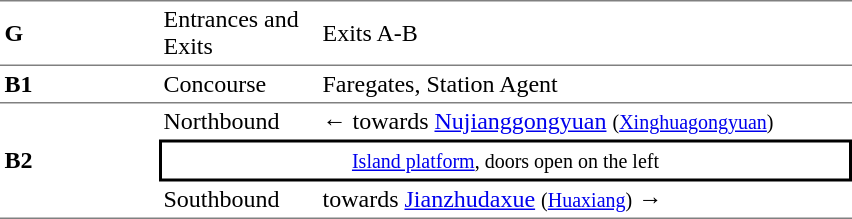<table cellspacing=0 cellpadding=3>
<tr>
<td style="border-top:solid 1px gray;border-bottom:solid 1px gray;" width=100><strong>G</strong></td>
<td style="border-top:solid 1px gray;border-bottom:solid 1px gray;" width=100>Entrances and Exits</td>
<td style="border-top:solid 1px gray;border-bottom:solid 1px gray;" width=350>Exits A-B</td>
</tr>
<tr>
<td style="border-bottom:solid 1px gray;"><strong>B1</strong></td>
<td style="border-bottom:solid 1px gray;">Concourse</td>
<td style="border-bottom:solid 1px gray;">Faregates, Station Agent</td>
</tr>
<tr>
<td style="border-bottom:solid 1px gray;" rowspan=3><strong>B2</strong></td>
<td>Northbound</td>
<td>←  towards <a href='#'>Nujianggongyuan</a> <small>(<a href='#'>Xinghuagongyuan</a>)</small></td>
</tr>
<tr>
<td style="border-right:solid 2px black;border-left:solid 2px black;border-top:solid 2px black;border-bottom:solid 2px black;text-align:center;" colspan=2><small><a href='#'>Island platform</a>, doors open on the left</small></td>
</tr>
<tr>
<td style="border-bottom:solid 1px gray;">Southbound</td>
<td style="border-bottom:solid 1px gray;">  towards <a href='#'>Jianzhudaxue</a> <small>(<a href='#'>Huaxiang</a>)</small> →</td>
</tr>
</table>
